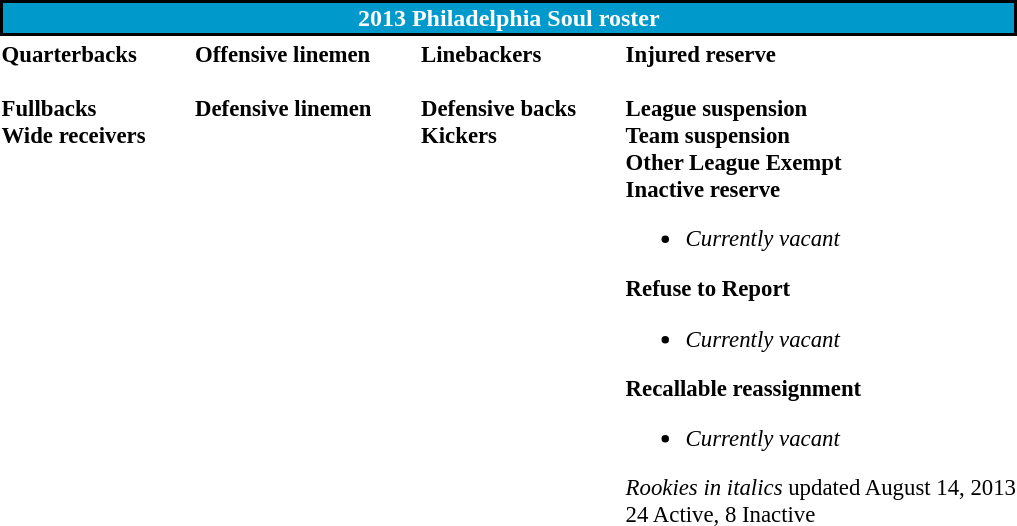<table class="toccolours" style="text-align: left;">
<tr>
<th colspan=7 style="background:#09C; border: 2px solid #000; color:#fff; text-align:center;"><strong>2013 Philadelphia Soul roster</strong></th>
</tr>
<tr>
<td style="font-size: 95%;" valign="top"><strong>Quarterbacks</strong><br>
<br><strong>Fullbacks</strong>
<br><strong>Wide receivers</strong>




</td>
<td style="width: 25px;"></td>
<td style="font-size: 95%;" valign="top"><strong>Offensive linemen</strong><br>


<br><strong>Defensive linemen</strong>



</td>
<td style="width: 25px;"></td>
<td style="font-size: 95%;" valign="top"><strong>Linebackers</strong><br>

<br><strong>Defensive backs</strong>



<br><strong>Kickers</strong>

</td>
<td style="width: 25px;"></td>
<td style="font-size: 95%;" valign="top"><strong>Injured reserve</strong><br>



<br><strong>League suspension</strong>
<br><strong>Team suspension</strong>
<br><strong>Other League Exempt</strong>
<br><strong>Inactive reserve</strong><ul><li><em>Currently vacant</em></li></ul><strong>Refuse to Report</strong><ul><li><em>Currently vacant</em></li></ul><strong>Recallable reassignment</strong><ul><li><em>Currently vacant</em></li></ul>
<em>Rookies in italics</em>
<span></span> updated August 14, 2013<br>
24 Active, 8 Inactive
</td>
</tr>
<tr>
</tr>
</table>
